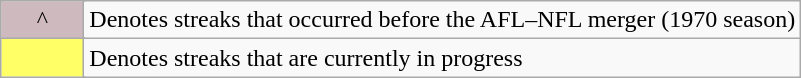<table class="wikitable">
<tr>
<td style="background-color:#ceb9bf; width:3em" colspan=2 align=center>^</td>
<td>Denotes streaks that occurred before the AFL–NFL merger (1970 season)</td>
</tr>
<tr>
<td style="background-color:#ffff66; width:3em" colspan=2 align=center></td>
<td>Denotes streaks that are currently in progress</td>
</tr>
</table>
